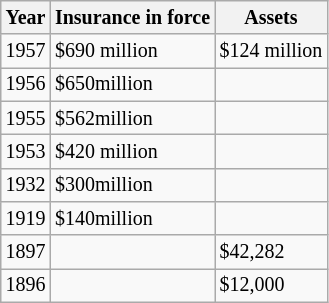<table class="wikitable floatright" style="font-size:smaller">
<tr>
<th>Year</th>
<th>Insurance in force</th>
<th>Assets</th>
</tr>
<tr>
<td>1957</td>
<td>$690 million</td>
<td>$124 million</td>
</tr>
<tr>
<td>1956</td>
<td>$650million</td>
<td></td>
</tr>
<tr>
<td>1955</td>
<td>$562million</td>
<td></td>
</tr>
<tr>
<td>1953</td>
<td>$420 million</td>
<td></td>
</tr>
<tr>
<td>1932</td>
<td>$300million</td>
<td></td>
</tr>
<tr>
<td>1919</td>
<td>$140million</td>
<td></td>
</tr>
<tr>
<td>1897</td>
<td></td>
<td>$42,282</td>
</tr>
<tr>
<td>1896</td>
<td></td>
<td>$12,000</td>
</tr>
</table>
